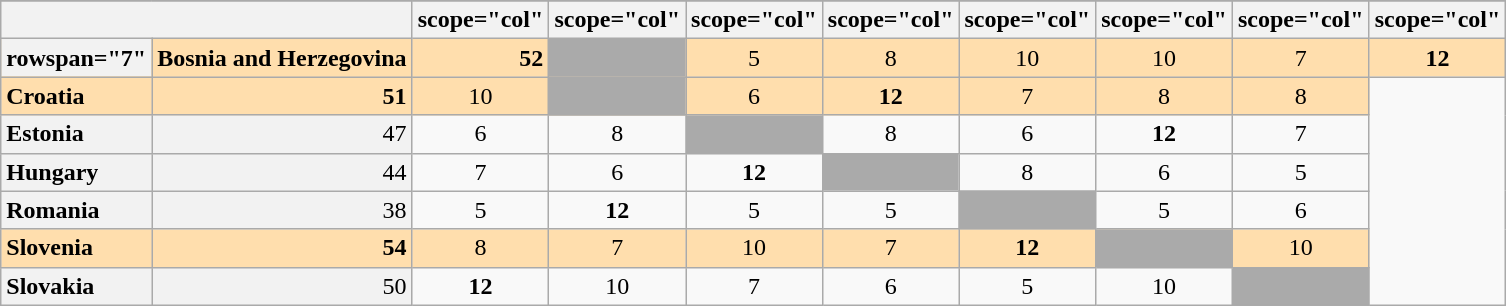<table class="wikitable plainrowheaders" style="text-align:center;">
<tr>
</tr>
<tr>
<th colspan="2"></th>
<th>scope="col" </th>
<th>scope="col" </th>
<th>scope="col" </th>
<th>scope="col" </th>
<th>scope="col" </th>
<th>scope="col" </th>
<th>scope="col" </th>
<th>scope="col" </th>
</tr>
<tr style="background:navajowhite;">
<th>rowspan="7" </th>
<th scope="row" style="text-align:left; font-weight:bold; background:navajowhite;">Bosnia and Herzegovina</th>
<td style="text-align:right; font-weight:bold;">52</td>
<td style="text-align:left; background-color:#aaa"></td>
<td>5</td>
<td>8</td>
<td>10</td>
<td>10</td>
<td>7</td>
<td><strong>12</strong></td>
</tr>
<tr style="background:navajowhite;">
<th scope="row" style="text-align:left; font-weight:bold; background:navajowhite;">Croatia</th>
<td style="text-align:right; font-weight:bold;">51</td>
<td>10</td>
<td style="text-align:left; background-color:#aaa"></td>
<td>6</td>
<td><strong>12</strong></td>
<td>7</td>
<td>8</td>
<td>8</td>
</tr>
<tr>
<th scope="row" style="text-align:left; background:#f2f2f2;">Estonia</th>
<td style="text-align:right; background:#f2f2f2;">47</td>
<td>6</td>
<td>8</td>
<td style="text-align:left; background-color:#aaa"></td>
<td>8</td>
<td>6</td>
<td><strong>12</strong></td>
<td>7</td>
</tr>
<tr>
<th scope="row" style="text-align:left; background:#f2f2f2;">Hungary</th>
<td style="text-align:right; background:#f2f2f2;">44</td>
<td>7</td>
<td>6</td>
<td><strong>12</strong></td>
<td style="text-align:left; background-color:#aaa"></td>
<td>8</td>
<td>6</td>
<td>5</td>
</tr>
<tr>
<th scope="row" style="text-align:left; background:#f2f2f2;">Romania</th>
<td style="text-align:right; background:#f2f2f2;">38</td>
<td>5</td>
<td><strong>12</strong></td>
<td>5</td>
<td>5</td>
<td style="text-align:left; background-color:#aaa"></td>
<td>5</td>
<td>6</td>
</tr>
<tr style="background:navajowhite;">
<th scope="row" style="text-align:left; font-weight:bold; background:navajowhite;">Slovenia</th>
<td style="text-align:right; font-weight:bold;">54</td>
<td>8</td>
<td>7</td>
<td>10</td>
<td>7</td>
<td><strong>12</strong></td>
<td style="text-align:left; background-color:#aaa"></td>
<td>10</td>
</tr>
<tr>
<th scope="row" style="text-align:left; background:#f2f2f2;">Slovakia</th>
<td style="text-align:right; background:#f2f2f2;">50</td>
<td><strong>12</strong></td>
<td>10</td>
<td>7</td>
<td>6</td>
<td>5</td>
<td>10</td>
<td style="text-align:left; background-color:#aaa"></td>
</tr>
</table>
